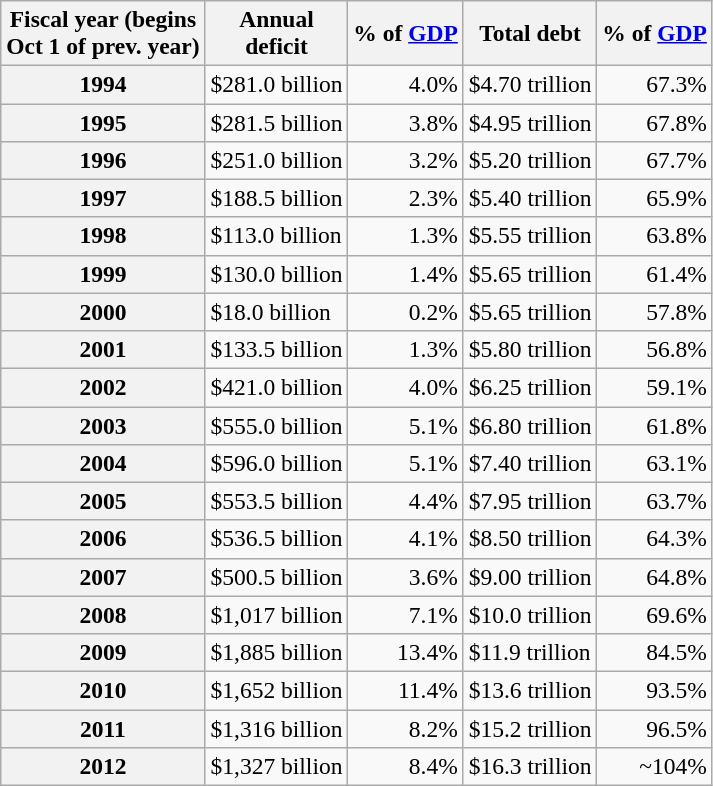<table class="wikitable" style="font-size:98%;" align="center">
<tr>
<th>Fiscal year (begins <br>Oct 1 of prev. year)</th>
<th>Annual <br>deficit</th>
<th>% of <a href='#'>GDP</a></th>
<th>Total debt</th>
<th>% of <a href='#'>GDP</a></th>
</tr>
<tr>
<th>1994</th>
<td>$281.0 billion</td>
<td align="right">4.0%</td>
<td>$4.70 trillion</td>
<td align="right">67.3%</td>
</tr>
<tr>
<th>1995</th>
<td>$281.5 billion</td>
<td align="right">3.8%</td>
<td>$4.95 trillion</td>
<td align="right">67.8%</td>
</tr>
<tr>
<th>1996</th>
<td>$251.0 billion</td>
<td align="right">3.2%</td>
<td>$5.20 trillion</td>
<td align="right">67.7%</td>
</tr>
<tr>
<th>1997</th>
<td>$188.5 billion</td>
<td align="right">2.3%</td>
<td>$5.40 trillion</td>
<td align="right">65.9%</td>
</tr>
<tr>
<th>1998</th>
<td>$113.0 billion</td>
<td align="right">1.3%</td>
<td>$5.55 trillion</td>
<td align="right">63.8%</td>
</tr>
<tr>
<th>1999</th>
<td>$130.0 billion</td>
<td align="right">1.4%</td>
<td>$5.65 trillion</td>
<td align="right">61.4%</td>
</tr>
<tr>
<th>2000</th>
<td>$18.0 billion</td>
<td align="right">0.2%</td>
<td>$5.65 trillion</td>
<td align="right">57.8%</td>
</tr>
<tr>
<th>2001</th>
<td>$133.5 billion</td>
<td align="right">1.3%</td>
<td>$5.80 trillion</td>
<td align="right">56.8%</td>
</tr>
<tr>
<th>2002</th>
<td>$421.0 billion</td>
<td align="right">4.0%</td>
<td>$6.25 trillion</td>
<td align="right">59.1%</td>
</tr>
<tr>
<th>2003</th>
<td>$555.0 billion</td>
<td align="right">5.1%</td>
<td>$6.80 trillion</td>
<td align="right">61.8%</td>
</tr>
<tr>
<th>2004</th>
<td>$596.0 billion</td>
<td align="right">5.1%</td>
<td>$7.40 trillion</td>
<td align="right">63.1%</td>
</tr>
<tr>
<th>2005</th>
<td>$553.5 billion</td>
<td align="right">4.4%</td>
<td>$7.95 trillion</td>
<td align="right">63.7%</td>
</tr>
<tr>
<th>2006</th>
<td>$536.5 billion</td>
<td align="right">4.1%</td>
<td>$8.50 trillion</td>
<td align="right">64.3%</td>
</tr>
<tr>
<th>2007</th>
<td>$500.5 billion</td>
<td align="right">3.6%</td>
<td>$9.00 trillion</td>
<td align="right">64.8%</td>
</tr>
<tr>
<th>2008</th>
<td>$1,017 billion</td>
<td align="right">7.1%</td>
<td>$10.0 trillion</td>
<td align="right">69.6%</td>
</tr>
<tr>
<th>2009</th>
<td>$1,885 billion</td>
<td align="right">13.4%</td>
<td>$11.9 trillion</td>
<td align="right">84.5%</td>
</tr>
<tr>
<th>2010</th>
<td>$1,652 billion</td>
<td align="right">11.4%</td>
<td>$13.6 trillion</td>
<td align="right">93.5%</td>
</tr>
<tr>
<th>2011</th>
<td>$1,316 billion</td>
<td align="right">8.2%</td>
<td>$15.2 trillion</td>
<td align="right">96.5%</td>
</tr>
<tr>
<th>2012</th>
<td>$1,327 billion</td>
<td align="right">8.4%</td>
<td>$16.3 trillion</td>
<td align="right">~104%</td>
</tr>
</table>
